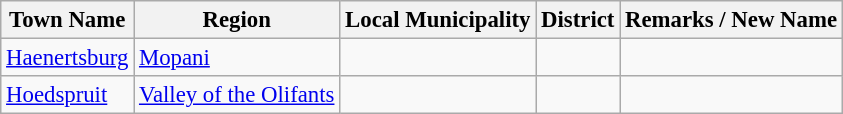<table class="wikitable sortable" style="font-size: 95%;">
<tr>
<th>Town Name</th>
<th>Region</th>
<th>Local Municipality</th>
<th>District</th>
<th>Remarks / New Name</th>
</tr>
<tr>
<td><a href='#'>Haenertsburg</a></td>
<td><a href='#'>Mopani</a></td>
<td></td>
<td></td>
<td></td>
</tr>
<tr>
<td><a href='#'>Hoedspruit</a></td>
<td><a href='#'>Valley of the Olifants</a></td>
<td></td>
<td></td>
<td></td>
</tr>
</table>
